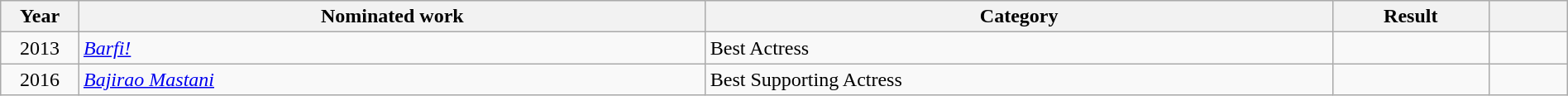<table class="wikitable sortable" width=100%>
<tr>
<th width=5%>Year</th>
<th width=40%>Nominated work</th>
<th width=40%>Category</th>
<th width=10%>Result</th>
<th width=5%></th>
</tr>
<tr>
<td style="text-align:center;">2013</td>
<td style="text-align:left;"><em><a href='#'>Barfi!</a></em></td>
<td>Best Actress</td>
<td></td>
<td style="text-align:center;"></td>
</tr>
<tr>
<td style="text-align:center;">2016</td>
<td style="text-align:left;"><em><a href='#'>Bajirao Mastani</a></em></td>
<td>Best Supporting Actress</td>
<td></td>
<td style="text-align:center;"></td>
</tr>
</table>
